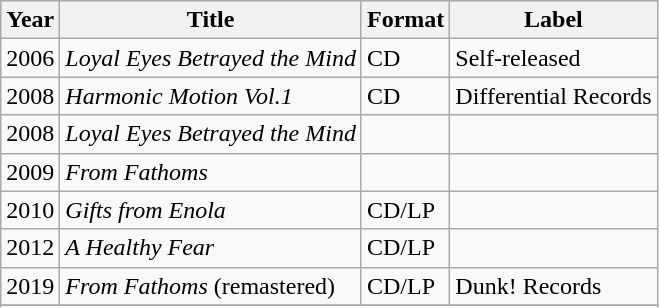<table class="wikitable sortable">
<tr>
<th>Year</th>
<th>Title</th>
<th>Format</th>
<th>Label</th>
</tr>
<tr>
<td>2006</td>
<td><em>Loyal Eyes Betrayed the Mind</em></td>
<td>CD</td>
<td>Self-released</td>
</tr>
<tr>
<td>2008</td>
<td><em>Harmonic Motion Vol.1</em></td>
<td>CD</td>
<td>Differential Records</td>
</tr>
<tr>
<td>2008</td>
<td><em>Loyal Eyes Betrayed the Mind</em></td>
<td></td>
<td></td>
</tr>
<tr>
<td>2009</td>
<td><em>From Fathoms</em></td>
<td></td>
<td></td>
</tr>
<tr>
<td>2010</td>
<td><em>Gifts from Enola</em></td>
<td>CD/LP</td>
<td></td>
</tr>
<tr>
<td>2012</td>
<td><em>A Healthy Fear</em></td>
<td>CD/LP</td>
<td></td>
</tr>
<tr>
<td>2019</td>
<td><em>From Fathoms</em> (remastered)</td>
<td>CD/LP</td>
<td>Dunk! Records</td>
</tr>
<tr>
</tr>
<tr>
</tr>
</table>
